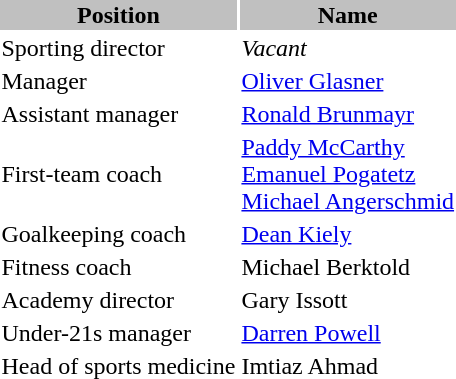<table class="toccolours">
<tr>
<th style="background:silver;">Position</th>
<th style="background:silver;">Name</th>
</tr>
<tr>
<td>Sporting director</td>
<td><em>Vacant</em></td>
</tr>
<tr>
<td>Manager</td>
<td><a href='#'>Oliver Glasner</a></td>
</tr>
<tr>
<td>Assistant manager</td>
<td><a href='#'>Ronald Brunmayr</a></td>
</tr>
<tr>
<td>First-team coach</td>
<td><a href='#'>Paddy McCarthy</a> <br> <a href='#'>Emanuel Pogatetz</a> <br> <a href='#'>Michael Angerschmid</a></td>
</tr>
<tr>
<td>Goalkeeping coach</td>
<td><a href='#'>Dean Kiely</a></td>
</tr>
<tr>
<td>Fitness coach</td>
<td>Michael Berktold</td>
</tr>
<tr>
<td>Academy director</td>
<td>Gary Issott</td>
</tr>
<tr>
<td>Under-21s manager</td>
<td><a href='#'>Darren Powell</a></td>
</tr>
<tr>
<td>Head of sports medicine</td>
<td>Imtiaz Ahmad</td>
</tr>
</table>
